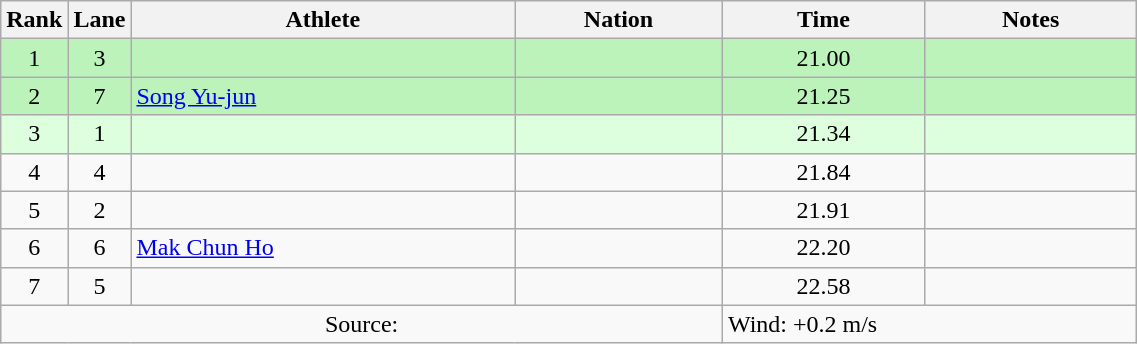<table class="wikitable sortable" style="text-align:center;width: 60%;">
<tr>
<th scope="col" style="width: 10px;">Rank</th>
<th scope="col" style="width: 10px;">Lane</th>
<th scope="col">Athlete</th>
<th scope="col">Nation</th>
<th scope="col">Time</th>
<th scope="col">Notes</th>
</tr>
<tr bgcolor=bbf3bb>
<td>1</td>
<td>3</td>
<td align=left></td>
<td align=left></td>
<td>21.00</td>
<td></td>
</tr>
<tr bgcolor=bbf3bb>
<td>2</td>
<td>7</td>
<td align=left><a href='#'>Song Yu-jun</a></td>
<td align=left></td>
<td>21.25</td>
<td></td>
</tr>
<tr bgcolor=ddffdd>
<td>3</td>
<td>1</td>
<td align=left></td>
<td align=left></td>
<td>21.34</td>
<td></td>
</tr>
<tr>
<td>4</td>
<td>4</td>
<td align=left></td>
<td align=left></td>
<td>21.84</td>
<td></td>
</tr>
<tr>
<td>5</td>
<td>2</td>
<td align=left></td>
<td align=left></td>
<td>21.91</td>
<td></td>
</tr>
<tr>
<td>6</td>
<td>6</td>
<td align=left><a href='#'>Mak Chun Ho</a></td>
<td align=left></td>
<td>22.20</td>
<td></td>
</tr>
<tr>
<td>7</td>
<td>5</td>
<td align=left></td>
<td align=left></td>
<td>22.58</td>
<td></td>
</tr>
<tr class="sortbottom">
<td colspan="4">Source:</td>
<td colspan="2" style="text-align:left;">Wind: +0.2 m/s</td>
</tr>
</table>
